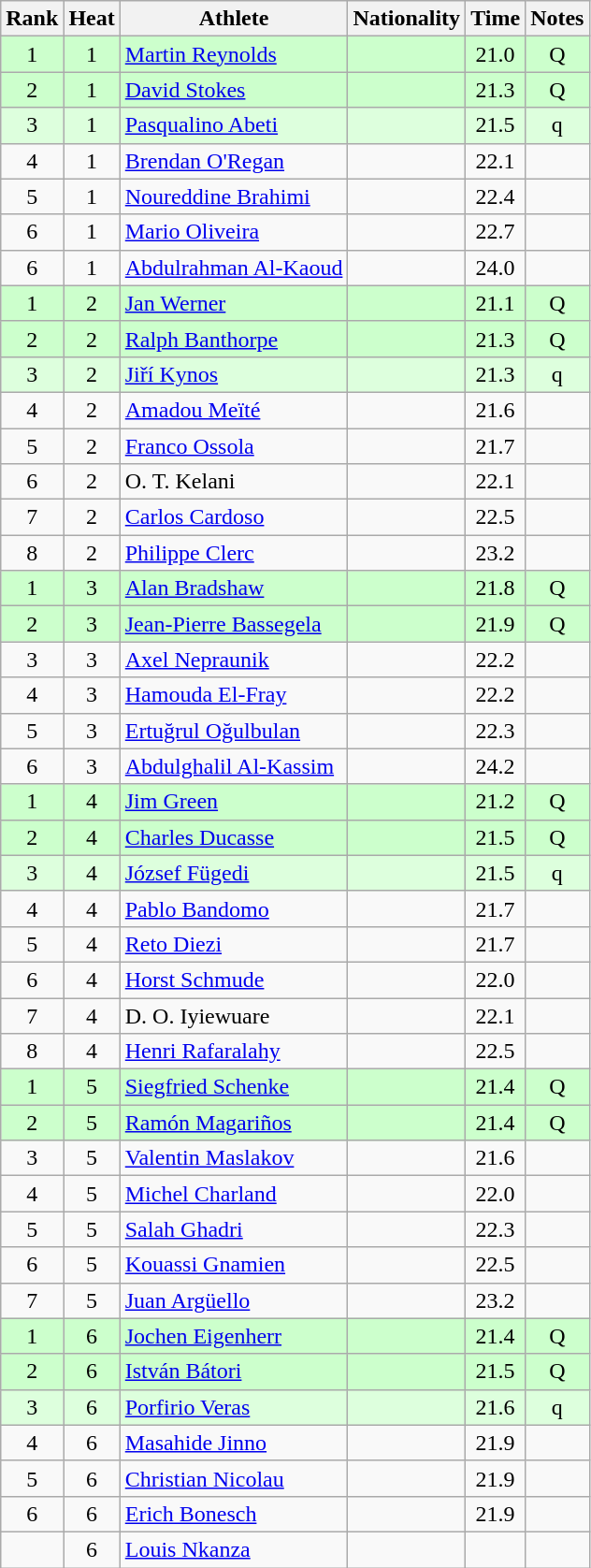<table class="wikitable sortable" style="text-align:center">
<tr>
<th>Rank</th>
<th>Heat</th>
<th>Athlete</th>
<th>Nationality</th>
<th>Time</th>
<th>Notes</th>
</tr>
<tr bgcolor=ccffcc>
<td>1</td>
<td>1</td>
<td align=left><a href='#'>Martin Reynolds</a></td>
<td align=left></td>
<td>21.0</td>
<td>Q</td>
</tr>
<tr bgcolor=ccffcc>
<td>2</td>
<td>1</td>
<td align=left><a href='#'>David Stokes</a></td>
<td align=left></td>
<td>21.3</td>
<td>Q</td>
</tr>
<tr bgcolor=ddffdd>
<td>3</td>
<td>1</td>
<td align=left><a href='#'>Pasqualino Abeti</a></td>
<td align=left></td>
<td>21.5</td>
<td>q</td>
</tr>
<tr>
<td>4</td>
<td>1</td>
<td align=left><a href='#'>Brendan O'Regan</a></td>
<td align=left></td>
<td>22.1</td>
<td></td>
</tr>
<tr>
<td>5</td>
<td>1</td>
<td align=left><a href='#'>Noureddine Brahimi</a></td>
<td align=left></td>
<td>22.4</td>
<td></td>
</tr>
<tr>
<td>6</td>
<td>1</td>
<td align=left><a href='#'>Mario Oliveira</a></td>
<td align=left></td>
<td>22.7</td>
<td></td>
</tr>
<tr>
<td>6</td>
<td>1</td>
<td align=left><a href='#'>Abdulrahman Al-Kaoud</a></td>
<td align=left></td>
<td>24.0</td>
<td></td>
</tr>
<tr bgcolor=ccffcc>
<td>1</td>
<td>2</td>
<td align=left><a href='#'>Jan Werner</a></td>
<td align=left></td>
<td>21.1</td>
<td>Q</td>
</tr>
<tr bgcolor=ccffcc>
<td>2</td>
<td>2</td>
<td align=left><a href='#'>Ralph Banthorpe</a></td>
<td align=left></td>
<td>21.3</td>
<td>Q</td>
</tr>
<tr bgcolor=ddffdd>
<td>3</td>
<td>2</td>
<td align=left><a href='#'>Jiří Kynos</a></td>
<td align=left></td>
<td>21.3</td>
<td>q</td>
</tr>
<tr>
<td>4</td>
<td>2</td>
<td align=left><a href='#'>Amadou Meïté</a></td>
<td align=left></td>
<td>21.6</td>
<td></td>
</tr>
<tr>
<td>5</td>
<td>2</td>
<td align=left><a href='#'>Franco Ossola</a></td>
<td align=left></td>
<td>21.7</td>
<td></td>
</tr>
<tr>
<td>6</td>
<td>2</td>
<td align=left>O. T. Kelani</td>
<td align=left></td>
<td>22.1</td>
<td></td>
</tr>
<tr>
<td>7</td>
<td>2</td>
<td align=left><a href='#'>Carlos Cardoso</a></td>
<td align=left></td>
<td>22.5</td>
<td></td>
</tr>
<tr>
<td>8</td>
<td>2</td>
<td align=left><a href='#'>Philippe Clerc</a></td>
<td align=left></td>
<td>23.2</td>
<td></td>
</tr>
<tr bgcolor=ccffcc>
<td>1</td>
<td>3</td>
<td align=left><a href='#'>Alan Bradshaw</a></td>
<td align=left></td>
<td>21.8</td>
<td>Q</td>
</tr>
<tr bgcolor=ccffcc>
<td>2</td>
<td>3</td>
<td align=left><a href='#'>Jean-Pierre Bassegela</a></td>
<td align=left></td>
<td>21.9</td>
<td>Q</td>
</tr>
<tr>
<td>3</td>
<td>3</td>
<td align=left><a href='#'>Axel Nepraunik</a></td>
<td align=left></td>
<td>22.2</td>
<td></td>
</tr>
<tr>
<td>4</td>
<td>3</td>
<td align=left><a href='#'>Hamouda El-Fray</a></td>
<td align=left></td>
<td>22.2</td>
<td></td>
</tr>
<tr>
<td>5</td>
<td>3</td>
<td align=left><a href='#'>Ertuğrul Oğulbulan</a></td>
<td align=left></td>
<td>22.3</td>
<td></td>
</tr>
<tr>
<td>6</td>
<td>3</td>
<td align=left><a href='#'>Abdulghalil Al-Kassim</a></td>
<td align=left></td>
<td>24.2</td>
<td></td>
</tr>
<tr bgcolor=ccffcc>
<td>1</td>
<td>4</td>
<td align=left><a href='#'>Jim Green</a></td>
<td align=left></td>
<td>21.2</td>
<td>Q</td>
</tr>
<tr bgcolor=ccffcc>
<td>2</td>
<td>4</td>
<td align=left><a href='#'>Charles Ducasse</a></td>
<td align=left></td>
<td>21.5</td>
<td>Q</td>
</tr>
<tr bgcolor=ddffdd>
<td>3</td>
<td>4</td>
<td align=left><a href='#'>József Fügedi</a></td>
<td align=left></td>
<td>21.5</td>
<td>q</td>
</tr>
<tr>
<td>4</td>
<td>4</td>
<td align=left><a href='#'>Pablo Bandomo</a></td>
<td align=left></td>
<td>21.7</td>
<td></td>
</tr>
<tr>
<td>5</td>
<td>4</td>
<td align=left><a href='#'>Reto Diezi</a></td>
<td align=left></td>
<td>21.7</td>
<td></td>
</tr>
<tr>
<td>6</td>
<td>4</td>
<td align=left><a href='#'>Horst Schmude</a></td>
<td align=left></td>
<td>22.0</td>
<td></td>
</tr>
<tr>
<td>7</td>
<td>4</td>
<td align=left>D. O. Iyiewuare</td>
<td align=left></td>
<td>22.1</td>
<td></td>
</tr>
<tr>
<td>8</td>
<td>4</td>
<td align=left><a href='#'>Henri Rafaralahy</a></td>
<td align=left></td>
<td>22.5</td>
<td></td>
</tr>
<tr bgcolor=ccffcc>
<td>1</td>
<td>5</td>
<td align=left><a href='#'>Siegfried Schenke</a></td>
<td align=left></td>
<td>21.4</td>
<td>Q</td>
</tr>
<tr bgcolor=ccffcc>
<td>2</td>
<td>5</td>
<td align=left><a href='#'>Ramón Magariños</a></td>
<td align=left></td>
<td>21.4</td>
<td>Q</td>
</tr>
<tr>
<td>3</td>
<td>5</td>
<td align=left><a href='#'>Valentin Maslakov</a></td>
<td align=left></td>
<td>21.6</td>
<td></td>
</tr>
<tr>
<td>4</td>
<td>5</td>
<td align=left><a href='#'>Michel Charland</a></td>
<td align=left></td>
<td>22.0</td>
<td></td>
</tr>
<tr>
<td>5</td>
<td>5</td>
<td align=left><a href='#'>Salah Ghadri</a></td>
<td align=left></td>
<td>22.3</td>
<td></td>
</tr>
<tr>
<td>6</td>
<td>5</td>
<td align=left><a href='#'>Kouassi Gnamien</a></td>
<td align=left></td>
<td>22.5</td>
<td></td>
</tr>
<tr>
<td>7</td>
<td>5</td>
<td align=left><a href='#'>Juan Argüello</a></td>
<td align=left></td>
<td>23.2</td>
<td></td>
</tr>
<tr bgcolor=ccffcc>
<td>1</td>
<td>6</td>
<td align=left><a href='#'>Jochen Eigenherr</a></td>
<td align=left></td>
<td>21.4</td>
<td>Q</td>
</tr>
<tr bgcolor=ccffcc>
<td>2</td>
<td>6</td>
<td align=left><a href='#'>István Bátori</a></td>
<td align=left></td>
<td>21.5</td>
<td>Q</td>
</tr>
<tr bgcolor=ddffdd>
<td>3</td>
<td>6</td>
<td align=left><a href='#'>Porfirio Veras</a></td>
<td align=left></td>
<td>21.6</td>
<td>q</td>
</tr>
<tr>
<td>4</td>
<td>6</td>
<td align=left><a href='#'>Masahide Jinno</a></td>
<td align=left></td>
<td>21.9</td>
<td></td>
</tr>
<tr>
<td>5</td>
<td>6</td>
<td align=left><a href='#'>Christian Nicolau</a></td>
<td align=left></td>
<td>21.9</td>
<td></td>
</tr>
<tr>
<td>6</td>
<td>6</td>
<td align=left><a href='#'>Erich Bonesch</a></td>
<td align=left></td>
<td>21.9</td>
<td></td>
</tr>
<tr>
<td></td>
<td>6</td>
<td align=left><a href='#'>Louis Nkanza</a></td>
<td align=left></td>
<td></td>
<td></td>
</tr>
</table>
